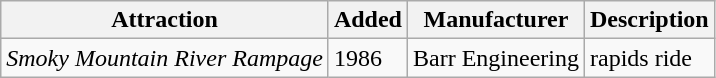<table class="wikitable sortable">
<tr>
<th scope="col">Attraction</th>
<th scope="col">Added</th>
<th scope="col">Manufacturer</th>
<th scope="col" class="unsortable">Description</th>
</tr>
<tr>
<td><em>Smoky Mountain River Rampage</em></td>
<td>1986</td>
<td>Barr Engineering</td>
<td>rapids ride</td>
</tr>
</table>
